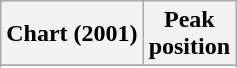<table class="wikitable sortable">
<tr>
<th align="left">Chart (2001)</th>
<th align="center">Peak<br>position</th>
</tr>
<tr>
</tr>
<tr>
</tr>
</table>
